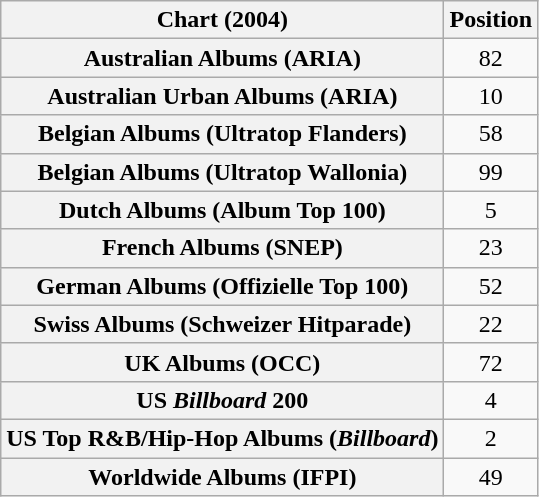<table class="wikitable sortable plainrowheaders" style="text-align:center">
<tr>
<th scope="col">Chart (2004)</th>
<th scope="col">Position</th>
</tr>
<tr>
<th scope="row">Australian Albums (ARIA)</th>
<td>82</td>
</tr>
<tr>
<th scope="row">Australian Urban Albums (ARIA)</th>
<td>10</td>
</tr>
<tr>
<th scope="row">Belgian Albums (Ultratop Flanders)</th>
<td>58</td>
</tr>
<tr>
<th scope="row">Belgian Albums (Ultratop Wallonia)</th>
<td>99</td>
</tr>
<tr>
<th scope="row">Dutch Albums (Album Top 100)</th>
<td>5</td>
</tr>
<tr>
<th scope="row">French Albums (SNEP)</th>
<td>23</td>
</tr>
<tr>
<th scope="row">German Albums (Offizielle Top 100)</th>
<td>52</td>
</tr>
<tr>
<th scope="row">Swiss Albums (Schweizer Hitparade)</th>
<td>22</td>
</tr>
<tr>
<th scope="row">UK Albums (OCC)</th>
<td>72</td>
</tr>
<tr>
<th scope="row">US <em>Billboard</em> 200</th>
<td>4</td>
</tr>
<tr>
<th scope="row">US Top R&B/Hip-Hop Albums (<em>Billboard</em>)</th>
<td>2</td>
</tr>
<tr>
<th scope="row">Worldwide Albums (IFPI)</th>
<td>49</td>
</tr>
</table>
